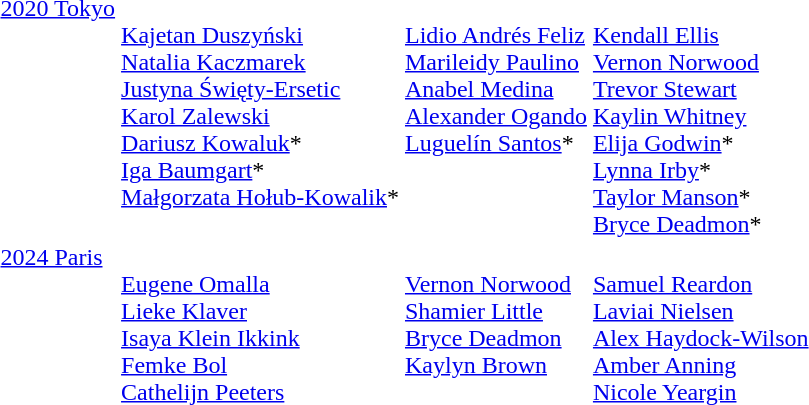<table>
<tr valign="top">
<td><a href='#'>2020 Tokyo</a><br></td>
<td><br><a href='#'>Kajetan Duszyński</a><br><a href='#'>Natalia Kaczmarek</a><br><a href='#'>Justyna Święty-Ersetic</a><br><a href='#'>Karol Zalewski</a><br><a href='#'>Dariusz Kowaluk</a>*<br><a href='#'>Iga Baumgart</a>*<br><a href='#'>Małgorzata Hołub-Kowalik</a>*</td>
<td><br><a href='#'>Lidio Andrés Feliz</a><br><a href='#'>Marileidy Paulino</a><br><a href='#'>Anabel Medina</a><br><a href='#'>Alexander Ogando</a><br><a href='#'>Luguelín Santos</a>*</td>
<td><br><a href='#'>Kendall Ellis</a><br><a href='#'>Vernon Norwood</a><br><a href='#'>Trevor Stewart</a><br><a href='#'>Kaylin Whitney</a><br><a href='#'>Elija Godwin</a>*<br><a href='#'>Lynna Irby</a>*<br><a href='#'>Taylor Manson</a>*<br><a href='#'>Bryce Deadmon</a>*</td>
</tr>
<tr valign="top">
<td><a href='#'>2024 Paris</a><br></td>
<td><br><a href='#'>Eugene Omalla</a><br><a href='#'>Lieke Klaver</a><br><a href='#'>Isaya Klein Ikkink</a><br><a href='#'>Femke Bol</a><br><a href='#'>Cathelijn Peeters</a></td>
<td><br><a href='#'>Vernon Norwood</a><br><a href='#'>Shamier Little</a><br><a href='#'>Bryce Deadmon</a><br><a href='#'>Kaylyn Brown</a></td>
<td><br><a href='#'>Samuel Reardon</a><br><a href='#'>Laviai Nielsen</a><br><a href='#'>Alex Haydock-Wilson</a><br><a href='#'>Amber Anning</a><br><a href='#'>Nicole Yeargin</a></td>
</tr>
<tr>
</tr>
</table>
